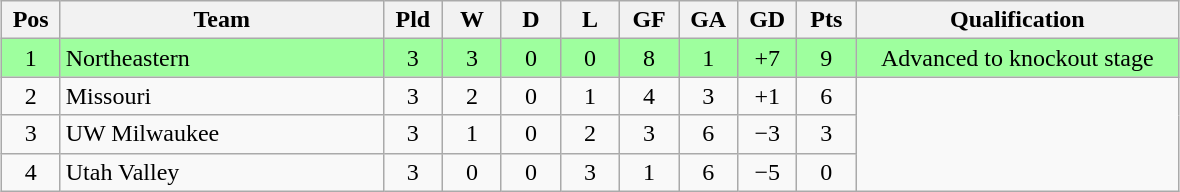<table class="wikitable" style="text-align:center; margin: 1em auto">
<tr>
<th style="width:2em">Pos</th>
<th style="width:13em">Team</th>
<th style="width:2em">Pld</th>
<th style="width:2em">W</th>
<th style="width:2em">D</th>
<th style="width:2em">L</th>
<th style="width:2em">GF</th>
<th style="width:2em">GA</th>
<th style="width:2em">GD</th>
<th style="width:2em">Pts</th>
<th style="width:13em">Qualification</th>
</tr>
<tr bgcolor="#9eff9e">
<td>1</td>
<td style="text-align:left">Northeastern</td>
<td>3</td>
<td>3</td>
<td>0</td>
<td>0</td>
<td>8</td>
<td>1</td>
<td>+7</td>
<td>9</td>
<td>Advanced to knockout stage</td>
</tr>
<tr>
<td>2</td>
<td style="text-align:left">Missouri</td>
<td>3</td>
<td>2</td>
<td>0</td>
<td>1</td>
<td>4</td>
<td>3</td>
<td>+1</td>
<td>6</td>
</tr>
<tr>
<td>3</td>
<td style="text-align:left">UW Milwaukee</td>
<td>3</td>
<td>1</td>
<td>0</td>
<td>2</td>
<td>3</td>
<td>6</td>
<td>−3</td>
<td>3</td>
</tr>
<tr>
<td>4</td>
<td style="text-align:left">Utah Valley</td>
<td>3</td>
<td>0</td>
<td>0</td>
<td>3</td>
<td>1</td>
<td>6</td>
<td>−5</td>
<td>0</td>
</tr>
</table>
